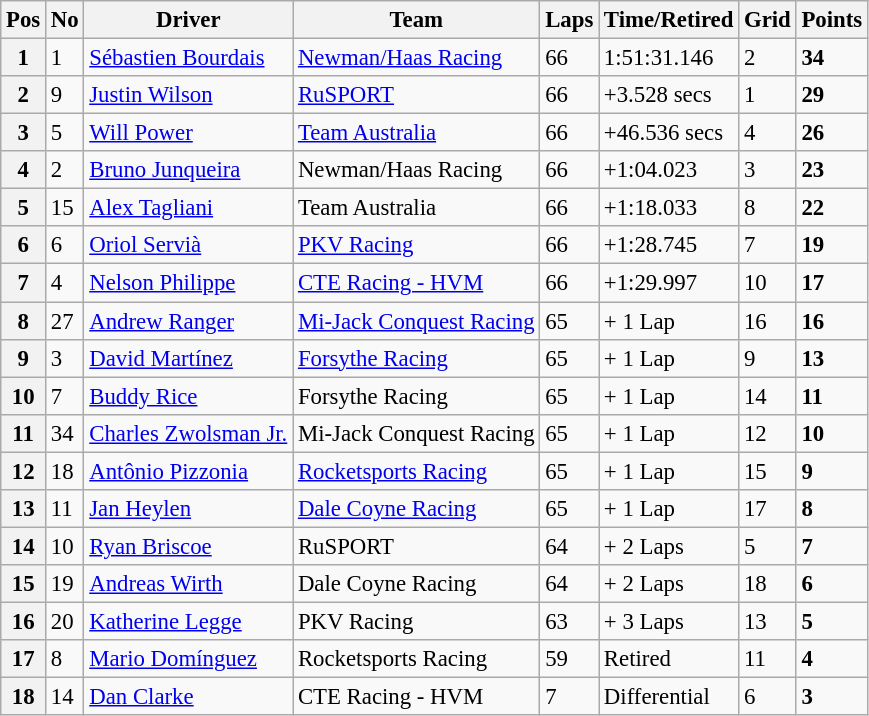<table class="wikitable" style="font-size:95%;">
<tr>
<th>Pos</th>
<th>No</th>
<th>Driver</th>
<th>Team</th>
<th>Laps</th>
<th>Time/Retired</th>
<th>Grid</th>
<th>Points</th>
</tr>
<tr>
<th>1</th>
<td>1</td>
<td> <a href='#'>Sébastien Bourdais</a></td>
<td><a href='#'>Newman/Haas Racing</a></td>
<td>66</td>
<td>1:51:31.146</td>
<td>2</td>
<td><strong>34</strong></td>
</tr>
<tr>
<th>2</th>
<td>9</td>
<td> <a href='#'>Justin Wilson</a></td>
<td><a href='#'>RuSPORT</a></td>
<td>66</td>
<td>+3.528 secs</td>
<td>1</td>
<td><strong>29</strong></td>
</tr>
<tr>
<th>3</th>
<td>5</td>
<td> <a href='#'>Will Power</a></td>
<td><a href='#'>Team Australia</a></td>
<td>66</td>
<td>+46.536 secs</td>
<td>4</td>
<td><strong>26</strong></td>
</tr>
<tr>
<th>4</th>
<td>2</td>
<td> <a href='#'>Bruno Junqueira</a></td>
<td>Newman/Haas Racing</td>
<td>66</td>
<td>+1:04.023</td>
<td>3</td>
<td><strong>23</strong></td>
</tr>
<tr>
<th>5</th>
<td>15</td>
<td> <a href='#'>Alex Tagliani</a></td>
<td>Team Australia</td>
<td>66</td>
<td>+1:18.033</td>
<td>8</td>
<td><strong>22</strong></td>
</tr>
<tr>
<th>6</th>
<td>6</td>
<td> <a href='#'>Oriol Servià</a></td>
<td><a href='#'>PKV Racing</a></td>
<td>66</td>
<td>+1:28.745</td>
<td>7</td>
<td><strong>19</strong></td>
</tr>
<tr>
<th>7</th>
<td>4</td>
<td> <a href='#'>Nelson Philippe</a></td>
<td><a href='#'>CTE Racing - HVM</a></td>
<td>66</td>
<td>+1:29.997</td>
<td>10</td>
<td><strong>17</strong></td>
</tr>
<tr>
<th>8</th>
<td>27</td>
<td> <a href='#'>Andrew Ranger</a></td>
<td><a href='#'>Mi-Jack Conquest Racing</a></td>
<td>65</td>
<td>+ 1 Lap</td>
<td>16</td>
<td><strong>16</strong></td>
</tr>
<tr>
<th>9</th>
<td>3</td>
<td> <a href='#'>David Martínez</a></td>
<td><a href='#'>Forsythe Racing</a></td>
<td>65</td>
<td>+ 1 Lap</td>
<td>9</td>
<td><strong>13</strong></td>
</tr>
<tr>
<th>10</th>
<td>7</td>
<td> <a href='#'>Buddy Rice</a></td>
<td>Forsythe Racing</td>
<td>65</td>
<td>+ 1 Lap</td>
<td>14</td>
<td><strong>11</strong></td>
</tr>
<tr>
<th>11</th>
<td>34</td>
<td> <a href='#'>Charles Zwolsman Jr.</a></td>
<td>Mi-Jack Conquest Racing</td>
<td>65</td>
<td>+ 1 Lap</td>
<td>12</td>
<td><strong>10</strong></td>
</tr>
<tr>
<th>12</th>
<td>18</td>
<td> <a href='#'>Antônio Pizzonia</a></td>
<td><a href='#'>Rocketsports Racing</a></td>
<td>65</td>
<td>+ 1 Lap</td>
<td>15</td>
<td><strong>9</strong></td>
</tr>
<tr>
<th>13</th>
<td>11</td>
<td> <a href='#'>Jan Heylen</a></td>
<td><a href='#'>Dale Coyne Racing</a></td>
<td>65</td>
<td>+ 1 Lap</td>
<td>17</td>
<td><strong>8</strong></td>
</tr>
<tr>
<th>14</th>
<td>10</td>
<td> <a href='#'>Ryan Briscoe</a></td>
<td>RuSPORT</td>
<td>64</td>
<td>+ 2 Laps</td>
<td>5</td>
<td><strong>7</strong></td>
</tr>
<tr>
<th>15</th>
<td>19</td>
<td> <a href='#'>Andreas Wirth</a></td>
<td>Dale Coyne Racing</td>
<td>64</td>
<td>+ 2 Laps</td>
<td>18</td>
<td><strong>6</strong></td>
</tr>
<tr>
<th>16</th>
<td>20</td>
<td> <a href='#'>Katherine Legge</a></td>
<td>PKV Racing</td>
<td>63</td>
<td>+ 3 Laps</td>
<td>13</td>
<td><strong>5</strong></td>
</tr>
<tr>
<th>17</th>
<td>8</td>
<td> <a href='#'>Mario Domínguez</a></td>
<td>Rocketsports Racing</td>
<td>59</td>
<td>Retired</td>
<td>11</td>
<td><strong>4</strong></td>
</tr>
<tr>
<th>18</th>
<td>14</td>
<td> <a href='#'>Dan Clarke</a></td>
<td>CTE Racing - HVM</td>
<td>7</td>
<td>Differential</td>
<td>6</td>
<td><strong>3</strong></td>
</tr>
</table>
